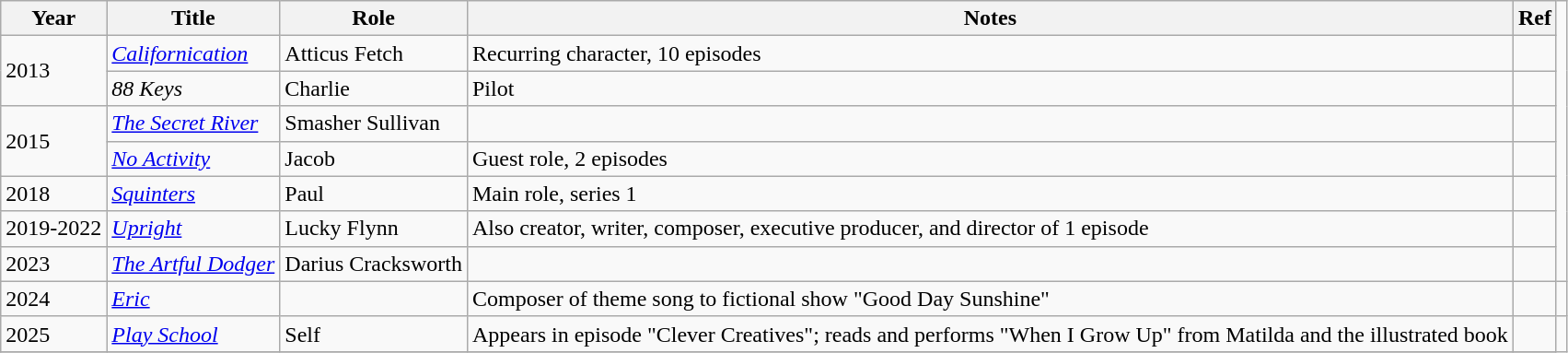<table class="wikitable">
<tr>
<th>Year</th>
<th>Title</th>
<th>Role</th>
<th>Notes</th>
<th>Ref</th>
</tr>
<tr>
<td rowspan="2">2013</td>
<td><a href='#'><em>Californication</em></a></td>
<td>Atticus Fetch</td>
<td>Recurring character, 10 episodes</td>
<td></td>
</tr>
<tr>
<td><em>88 Keys</em></td>
<td>Charlie</td>
<td>Pilot</td>
<td></td>
</tr>
<tr>
<td rowspan="2">2015</td>
<td><a href='#'><em>The Secret River</em></a></td>
<td>Smasher Sullivan</td>
<td></td>
<td></td>
</tr>
<tr>
<td><em><a href='#'>No Activity</a></em></td>
<td>Jacob</td>
<td>Guest role, 2 episodes</td>
<td></td>
</tr>
<tr>
<td>2018</td>
<td><em><a href='#'>Squinters</a></em></td>
<td>Paul</td>
<td>Main role, series 1</td>
<td></td>
</tr>
<tr>
<td>2019-2022</td>
<td><a href='#'><em>Upright</em></a></td>
<td>Lucky Flynn</td>
<td>Also creator, writer, composer, executive producer, and director of 1 episode</td>
<td></td>
</tr>
<tr>
<td>2023</td>
<td><em><a href='#'>The Artful Dodger</a></em></td>
<td>Darius Cracksworth</td>
<td></td>
<td></td>
</tr>
<tr>
<td>2024</td>
<td><em><a href='#'>Eric</a></em></td>
<td></td>
<td>Composer of theme song to fictional show "Good Day Sunshine"</td>
<td></td>
<td></td>
</tr>
<tr>
<td>2025</td>
<td><em><a href='#'>Play School</a></em></td>
<td>Self</td>
<td>Appears in episode "Clever Creatives"; reads and performs "When I Grow Up" from Matilda and the illustrated book</td>
<td></td>
</tr>
<tr>
</tr>
</table>
